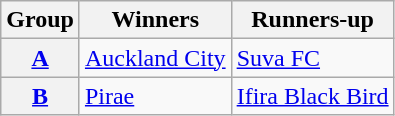<table class="wikitable">
<tr>
<th>Group</th>
<th>Winners</th>
<th>Runners-up</th>
</tr>
<tr>
<th><a href='#'>A</a></th>
<td> <a href='#'>Auckland City</a></td>
<td> <a href='#'>Suva FC</a></td>
</tr>
<tr>
<th><a href='#'>B</a></th>
<td> <a href='#'>Pirae</a></td>
<td> <a href='#'>Ifira Black Bird</a></td>
</tr>
</table>
